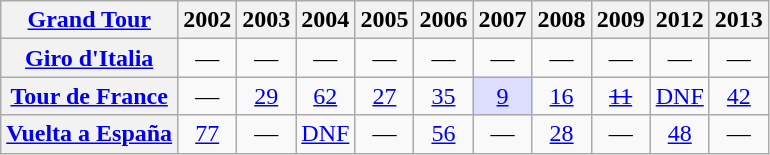<table class="wikitable plainrowheaders">
<tr>
<th scope="col"><a href='#'>Grand Tour</a></th>
<th scope="col">2002</th>
<th scope="col">2003</th>
<th scope="col">2004</th>
<th scope="col">2005</th>
<th scope="col">2006</th>
<th scope="col">2007</th>
<th scope="col">2008</th>
<th scope="col">2009</th>
<th scope="col">2012</th>
<th scope="col">2013</th>
</tr>
<tr style="text-align:center;">
<th scope="row"> <a href='#'>Giro d'Italia</a></th>
<td>—</td>
<td>—</td>
<td>—</td>
<td>—</td>
<td>—</td>
<td>—</td>
<td>—</td>
<td>—</td>
<td>—</td>
<td>—</td>
</tr>
<tr style="text-align:center;">
<th scope="row"> <a href='#'>Tour de France</a></th>
<td>—</td>
<td><a href='#'>29</a></td>
<td><a href='#'>62</a></td>
<td><a href='#'>27</a></td>
<td><a href='#'>35</a></td>
<td style="background:#ddddff;"><a href='#'>9</a></td>
<td><a href='#'>16</a></td>
<td><a href='#'><s>11</s></a></td>
<td><a href='#'>DNF</a></td>
<td><a href='#'>42</a></td>
</tr>
<tr style="text-align:center;">
<th scope="row"> <a href='#'>Vuelta a España</a></th>
<td><a href='#'>77</a></td>
<td>—</td>
<td><a href='#'>DNF</a></td>
<td>—</td>
<td><a href='#'>56</a></td>
<td>—</td>
<td><a href='#'>28</a></td>
<td>—</td>
<td><a href='#'>48</a></td>
<td>—</td>
</tr>
</table>
